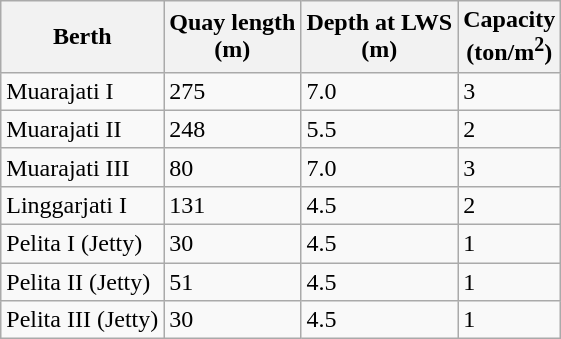<table class="wikitable">
<tr>
<th>Berth</th>
<th>Quay length<br>(m)</th>
<th>Depth at LWS<br>(m)</th>
<th>Capacity<br>(ton/m<sup>2</sup>)</th>
</tr>
<tr>
<td>Muarajati I</td>
<td>275</td>
<td>7.0</td>
<td>3</td>
</tr>
<tr>
<td>Muarajati II</td>
<td>248</td>
<td>5.5</td>
<td>2</td>
</tr>
<tr>
<td>Muarajati III</td>
<td>80</td>
<td>7.0</td>
<td>3</td>
</tr>
<tr>
<td>Linggarjati I</td>
<td>131</td>
<td>4.5</td>
<td>2</td>
</tr>
<tr>
<td>Pelita I (Jetty)</td>
<td>30</td>
<td>4.5</td>
<td>1</td>
</tr>
<tr>
<td>Pelita II (Jetty)</td>
<td>51</td>
<td>4.5</td>
<td>1</td>
</tr>
<tr>
<td>Pelita III (Jetty)</td>
<td>30</td>
<td>4.5</td>
<td>1</td>
</tr>
</table>
